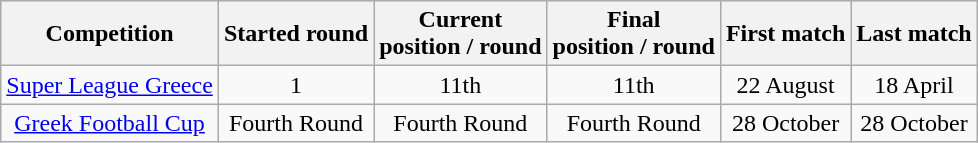<table class="wikitable" style="text-align:center">
<tr>
<th>Competition</th>
<th>Started round</th>
<th>Current<br>position / round</th>
<th>Final<br>position / round</th>
<th>First match</th>
<th>Last match</th>
</tr>
<tr>
<td><a href='#'>Super League Greece</a></td>
<td>1</td>
<td>11th</td>
<td>11th</td>
<td>22 August</td>
<td>18 April</td>
</tr>
<tr>
<td><a href='#'>Greek Football Cup</a></td>
<td>Fourth Round</td>
<td>Fourth Round</td>
<td>Fourth Round</td>
<td>28 October</td>
<td>28 October</td>
</tr>
</table>
